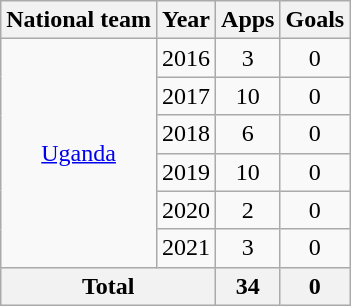<table class="wikitable" style="text-align:center">
<tr>
<th>National team</th>
<th>Year</th>
<th>Apps</th>
<th>Goals</th>
</tr>
<tr>
<td rowspan="6"><a href='#'>Uganda</a></td>
<td>2016</td>
<td>3</td>
<td>0</td>
</tr>
<tr>
<td>2017</td>
<td>10</td>
<td>0</td>
</tr>
<tr>
<td>2018</td>
<td>6</td>
<td>0</td>
</tr>
<tr>
<td>2019</td>
<td>10</td>
<td>0</td>
</tr>
<tr>
<td>2020</td>
<td>2</td>
<td>0</td>
</tr>
<tr>
<td>2021</td>
<td>3</td>
<td>0</td>
</tr>
<tr>
<th colspan="2">Total</th>
<th>34</th>
<th>0</th>
</tr>
</table>
